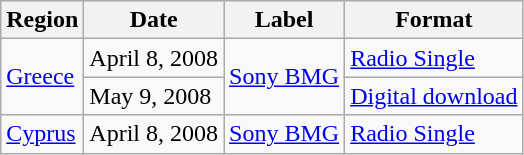<table class="sortable wikitable">
<tr>
<th>Region</th>
<th>Date</th>
<th>Label</th>
<th>Format</th>
</tr>
<tr>
<td rowspan="2"><a href='#'>Greece</a></td>
<td>April 8, 2008</td>
<td rowspan="2"><a href='#'>Sony BMG</a></td>
<td><a href='#'>Radio Single</a></td>
</tr>
<tr>
<td>May 9, 2008</td>
<td><a href='#'>Digital download</a></td>
</tr>
<tr>
<td><a href='#'>Cyprus</a></td>
<td>April 8, 2008</td>
<td><a href='#'>Sony BMG</a></td>
<td><a href='#'>Radio Single</a></td>
</tr>
</table>
